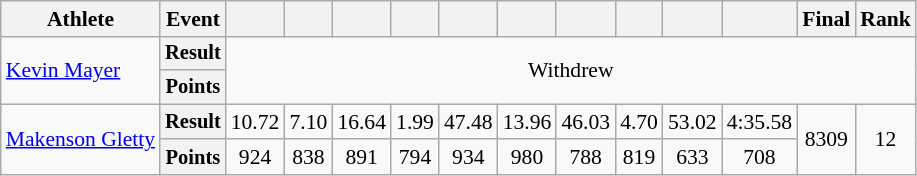<table class=wikitable style="font-size:90%;">
<tr>
<th>Athlete</th>
<th>Event</th>
<th></th>
<th></th>
<th></th>
<th></th>
<th></th>
<th></th>
<th></th>
<th></th>
<th></th>
<th></th>
<th>Final</th>
<th>Rank</th>
</tr>
<tr align=center>
<td rowspan=2 align=left><a href='#'>Kevin Mayer</a></td>
<th style="font-size:95%">Result</th>
<td rowspan=2 colspan=12>Withdrew</td>
</tr>
<tr align=center>
<th style="font-size:95%">Points</th>
</tr>
<tr align=center>
<td rowspan=2 align=left><a href='#'>Makenson Gletty</a></td>
<th style="font-size:95%">Result</th>
<td>10.72</td>
<td>7.10</td>
<td>16.64</td>
<td>1.99</td>
<td>47.48 <strong></strong></td>
<td>13.96</td>
<td>46.03 <strong></strong></td>
<td>4.70</td>
<td>53.02</td>
<td>4:35.58</td>
<td rowspan=2>8309</td>
<td rowspan=2>12</td>
</tr>
<tr align=center>
<th style="font-size:95%">Points</th>
<td>924</td>
<td>838</td>
<td>891</td>
<td>794</td>
<td>934</td>
<td>980</td>
<td>788</td>
<td>819</td>
<td>633</td>
<td>708</td>
</tr>
</table>
